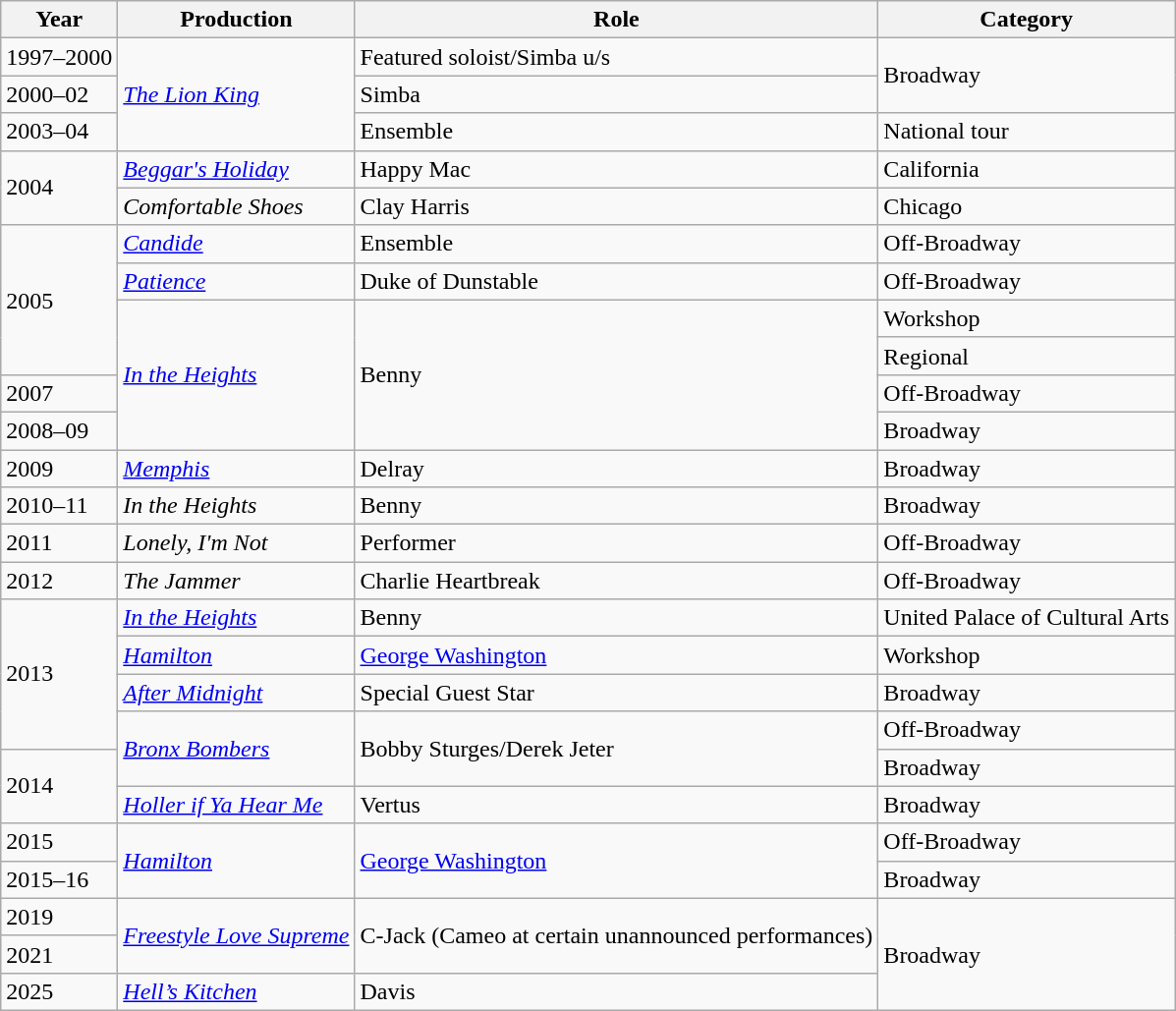<table class="wikitable">
<tr>
<th>Year</th>
<th>Production</th>
<th>Role</th>
<th>Category</th>
</tr>
<tr>
<td>1997–2000</td>
<td rowspan="3"><em><a href='#'>The Lion King</a></em></td>
<td>Featured soloist/Simba u/s</td>
<td rowspan="2">Broadway</td>
</tr>
<tr>
<td>2000–02</td>
<td>Simba</td>
</tr>
<tr>
<td>2003–04</td>
<td>Ensemble</td>
<td>National tour</td>
</tr>
<tr>
<td rowspan="2">2004</td>
<td><em><a href='#'>Beggar's Holiday</a></em></td>
<td>Happy Mac</td>
<td>California</td>
</tr>
<tr>
<td><em>Comfortable Shoes</em></td>
<td>Clay Harris</td>
<td>Chicago</td>
</tr>
<tr>
<td rowspan="4">2005</td>
<td><em><a href='#'>Candide</a></em></td>
<td>Ensemble</td>
<td>Off-Broadway</td>
</tr>
<tr>
<td><em><a href='#'>Patience</a></em></td>
<td>Duke of Dunstable</td>
<td>Off-Broadway</td>
</tr>
<tr>
<td rowspan="4"><em><a href='#'>In the Heights</a></em></td>
<td rowspan="4">Benny</td>
<td>Workshop</td>
</tr>
<tr>
<td>Regional</td>
</tr>
<tr>
<td>2007</td>
<td>Off-Broadway</td>
</tr>
<tr>
<td>2008–09</td>
<td>Broadway</td>
</tr>
<tr>
<td>2009</td>
<td><em><a href='#'>Memphis</a></em></td>
<td>Delray</td>
<td>Broadway</td>
</tr>
<tr>
<td>2010–11</td>
<td><em>In the Heights</em></td>
<td>Benny</td>
<td>Broadway</td>
</tr>
<tr>
<td>2011</td>
<td><em>Lonely, I'm Not</em></td>
<td>Performer</td>
<td>Off-Broadway</td>
</tr>
<tr>
<td>2012</td>
<td><em>The Jammer</em></td>
<td>Charlie Heartbreak</td>
<td>Off-Broadway</td>
</tr>
<tr>
<td rowspan="4">2013</td>
<td><em><a href='#'>In the Heights</a></em></td>
<td>Benny</td>
<td>United Palace of Cultural Arts</td>
</tr>
<tr>
<td><em><a href='#'>Hamilton</a></em></td>
<td><a href='#'>George Washington</a></td>
<td>Workshop</td>
</tr>
<tr>
<td><em><a href='#'>After Midnight</a></em></td>
<td>Special Guest Star</td>
<td>Broadway</td>
</tr>
<tr>
<td rowspan="2"><em><a href='#'>Bronx Bombers</a></em></td>
<td rowspan="2">Bobby Sturges/Derek Jeter</td>
<td>Off-Broadway</td>
</tr>
<tr>
<td rowspan="2">2014</td>
<td>Broadway</td>
</tr>
<tr>
<td><em><a href='#'>Holler if Ya Hear Me</a></em></td>
<td>Vertus</td>
<td>Broadway</td>
</tr>
<tr>
<td>2015</td>
<td rowspan="2"><em><a href='#'>Hamilton</a></em></td>
<td rowspan="2"><a href='#'>George Washington</a></td>
<td>Off-Broadway</td>
</tr>
<tr>
<td>2015–16</td>
<td>Broadway</td>
</tr>
<tr>
<td>2019</td>
<td rowspan=2><em><a href='#'>Freestyle Love Supreme</a></em></td>
<td rowspan=2>C-Jack (Cameo at certain unannounced performances)</td>
<td rowspan=3>Broadway</td>
</tr>
<tr>
<td>2021</td>
</tr>
<tr>
<td>2025</td>
<td><a href='#'><em>Hell’s Kitchen</em></a></td>
<td>Davis</td>
</tr>
</table>
